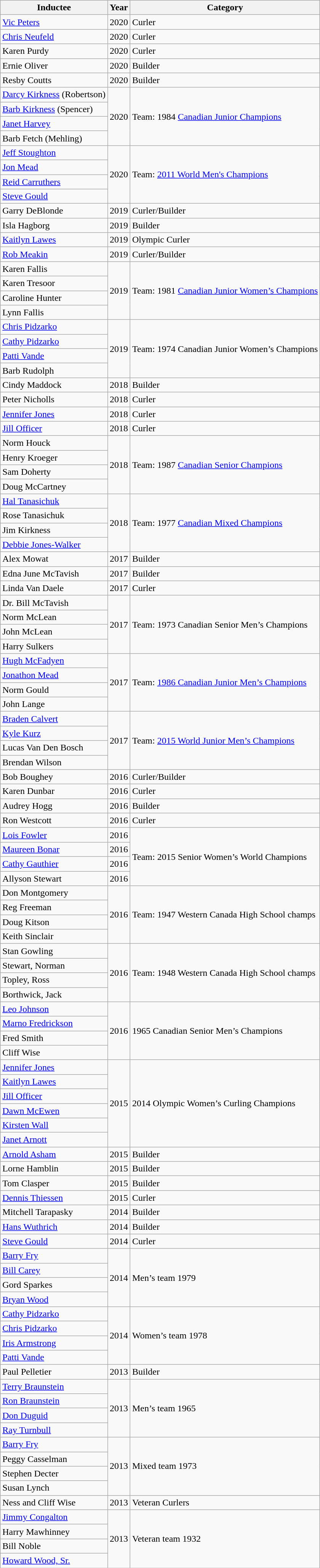<table class="wikitable mw-collapsible">
<tr>
<th>Inductee</th>
<th>Year</th>
<th>Category</th>
</tr>
<tr>
<td><a href='#'>Vic Peters</a></td>
<td>2020</td>
<td>Curler</td>
</tr>
<tr>
<td><a href='#'>Chris Neufeld</a></td>
<td>2020</td>
<td>Curler</td>
</tr>
<tr>
<td>Karen Purdy</td>
<td>2020</td>
<td>Curler</td>
</tr>
<tr>
<td>Ernie Oliver</td>
<td>2020</td>
<td>Builder</td>
</tr>
<tr>
<td>Resby Coutts</td>
<td>2020</td>
<td>Builder</td>
</tr>
<tr>
<td><a href='#'>Darcy Kirkness</a> (Robertson)</td>
<td rowspan="4">2020</td>
<td rowspan="4">Team: 1984 <a href='#'>Canadian Junior Champions</a></td>
</tr>
<tr>
<td><a href='#'>Barb Kirkness</a> (Spencer)</td>
</tr>
<tr>
<td><a href='#'>Janet Harvey</a></td>
</tr>
<tr>
<td>Barb Fetch (Mehling)</td>
</tr>
<tr>
<td><a href='#'>Jeff Stoughton</a></td>
<td rowspan="4">2020</td>
<td rowspan="4">Team: <a href='#'>2011 World Men's Champions</a></td>
</tr>
<tr>
<td><a href='#'>Jon Mead</a></td>
</tr>
<tr>
<td><a href='#'>Reid Carruthers</a></td>
</tr>
<tr>
<td><a href='#'>Steve Gould</a></td>
</tr>
<tr>
<td>Garry DeBlonde</td>
<td>2019</td>
<td>Curler/Builder</td>
</tr>
<tr>
<td>Isla Hagborg</td>
<td>2019</td>
<td>Builder</td>
</tr>
<tr>
<td><a href='#'>Kaitlyn Lawes</a></td>
<td>2019</td>
<td>Olympic Curler</td>
</tr>
<tr>
<td><a href='#'>Rob Meakin</a></td>
<td>2019</td>
<td>Curler/Builder</td>
</tr>
<tr>
<td>Karen Fallis</td>
<td rowspan="4">2019</td>
<td rowspan="4">Team: 1981 <a href='#'>Canadian Junior Women’s Champions</a></td>
</tr>
<tr>
<td>Karen Tresoor</td>
</tr>
<tr>
<td>Caroline Hunter</td>
</tr>
<tr>
<td>Lynn Fallis</td>
</tr>
<tr>
<td><a href='#'>Chris Pidzarko</a></td>
<td rowspan="4">2019</td>
<td rowspan="4">Team: 1974 Canadian Junior Women’s Champions</td>
</tr>
<tr>
<td><a href='#'>Cathy Pidzarko</a></td>
</tr>
<tr>
<td><a href='#'>Patti Vande</a></td>
</tr>
<tr>
<td>Barb Rudolph</td>
</tr>
<tr>
<td>Cindy Maddock</td>
<td>2018</td>
<td>Builder</td>
</tr>
<tr>
<td>Peter Nicholls</td>
<td>2018</td>
<td>Curler</td>
</tr>
<tr>
<td><a href='#'>Jennifer Jones</a></td>
<td>2018</td>
<td>Curler</td>
</tr>
<tr>
<td><a href='#'>Jill Officer</a></td>
<td>2018</td>
<td>Curler</td>
</tr>
<tr>
<td>Norm Houck</td>
<td rowspan="4">2018</td>
<td rowspan="4">Team: 1987 <a href='#'>Canadian Senior Champions</a></td>
</tr>
<tr>
<td>Henry Kroeger</td>
</tr>
<tr>
<td>Sam Doherty</td>
</tr>
<tr>
<td>Doug McCartney</td>
</tr>
<tr>
<td><a href='#'>Hal Tanasichuk</a></td>
<td rowspan="4">2018</td>
<td rowspan="4">Team: 1977 <a href='#'>Canadian Mixed Champions</a></td>
</tr>
<tr>
<td>Rose Tanasichuk</td>
</tr>
<tr>
<td>Jim Kirkness</td>
</tr>
<tr>
<td><a href='#'>Debbie Jones-Walker</a></td>
</tr>
<tr>
<td>Alex Mowat</td>
<td>2017</td>
<td>Builder</td>
</tr>
<tr>
<td>Edna June McTavish</td>
<td>2017</td>
<td>Builder</td>
</tr>
<tr>
<td>Linda Van Daele</td>
<td>2017</td>
<td>Curler</td>
</tr>
<tr>
<td>Dr. Bill McTavish</td>
<td rowspan="4">2017</td>
<td rowspan="4">Team: 1973 Canadian Senior Men’s Champions</td>
</tr>
<tr>
<td>Norm McLean</td>
</tr>
<tr>
<td>John McLean</td>
</tr>
<tr>
<td>Harry Sulkers</td>
</tr>
<tr>
<td><a href='#'>Hugh McFadyen</a></td>
<td rowspan="4">2017</td>
<td rowspan="4">Team: <a href='#'>1986 Canadian Junior Men’s Champions</a></td>
</tr>
<tr>
<td><a href='#'>Jonathon Mead</a></td>
</tr>
<tr>
<td>Norm Gould</td>
</tr>
<tr>
<td>John Lange</td>
</tr>
<tr>
<td><a href='#'>Braden Calvert</a></td>
<td rowspan="4">2017</td>
<td rowspan="4">Team: <a href='#'>2015 World Junior Men’s Champions</a></td>
</tr>
<tr>
<td><a href='#'>Kyle Kurz</a></td>
</tr>
<tr>
<td>Lucas Van Den Bosch</td>
</tr>
<tr>
<td>Brendan Wilson</td>
</tr>
<tr>
<td>Bob Boughey</td>
<td>2016</td>
<td>Curler/Builder</td>
</tr>
<tr>
<td>Karen Dunbar</td>
<td>2016</td>
<td>Curler</td>
</tr>
<tr>
<td>Audrey Hogg</td>
<td>2016</td>
<td>Builder</td>
</tr>
<tr>
<td>Ron Westcott</td>
<td>2016</td>
<td>Curler</td>
</tr>
<tr>
<td><a href='#'>Lois Fowler</a></td>
<td>2016</td>
<td rowspan="4">Team: 2015 Senior Women’s World Champions</td>
</tr>
<tr>
<td><a href='#'>Maureen Bonar</a></td>
<td>2016</td>
</tr>
<tr>
<td><a href='#'>Cathy Gauthier</a></td>
<td>2016</td>
</tr>
<tr>
<td>Allyson Stewart</td>
<td>2016</td>
</tr>
<tr>
<td>Don Montgomery</td>
<td rowspan="4">2016</td>
<td rowspan="4">Team: 1947 Western Canada High School champs</td>
</tr>
<tr>
<td>Reg Freeman</td>
</tr>
<tr>
<td>Doug Kitson</td>
</tr>
<tr>
<td>Keith Sinclair</td>
</tr>
<tr>
<td>Stan Gowling</td>
<td rowspan="4">2016</td>
<td rowspan="4">Team: 1948 Western Canada High School champs</td>
</tr>
<tr>
<td>Stewart,  Norman</td>
</tr>
<tr>
<td>Topley,  Ross</td>
</tr>
<tr>
<td>Borthwick,  Jack</td>
</tr>
<tr>
<td><a href='#'>Leo Johnson</a></td>
<td rowspan="4">2016</td>
<td rowspan="4">1965 Canadian Senior Men’s Champions</td>
</tr>
<tr>
<td><a href='#'>Marno Fredrickson</a></td>
</tr>
<tr>
<td>Fred Smith</td>
</tr>
<tr>
<td>Cliff Wise</td>
</tr>
<tr>
<td><a href='#'>Jennifer Jones</a></td>
<td rowspan="6">2015</td>
<td rowspan="6">2014 Olympic Women’s Curling Champions</td>
</tr>
<tr>
<td><a href='#'>Kaitlyn Lawes</a></td>
</tr>
<tr>
<td><a href='#'>Jill Officer</a></td>
</tr>
<tr>
<td><a href='#'>Dawn McEwen</a></td>
</tr>
<tr>
<td><a href='#'>Kirsten Wall</a></td>
</tr>
<tr>
<td><a href='#'>Janet Arnott</a></td>
</tr>
<tr>
<td><a href='#'>Arnold Asham</a></td>
<td>2015</td>
<td>Builder</td>
</tr>
<tr>
<td>Lorne Hamblin</td>
<td>2015</td>
<td>Builder</td>
</tr>
<tr>
<td>Tom Clasper</td>
<td>2015</td>
<td>Builder</td>
</tr>
<tr>
<td><a href='#'>Dennis Thiessen</a></td>
<td>2015</td>
<td>Curler</td>
</tr>
<tr>
<td>Mitchell Tarapasky</td>
<td>2014</td>
<td>Builder</td>
</tr>
<tr>
<td><a href='#'>Hans Wuthrich</a></td>
<td>2014</td>
<td>Builder</td>
</tr>
<tr>
<td><a href='#'>Steve Gould</a></td>
<td>2014</td>
<td>Curler</td>
</tr>
<tr>
<td><a href='#'>Barry Fry</a></td>
<td rowspan="4">2014</td>
<td rowspan="4">Men’s team 1979</td>
</tr>
<tr>
<td><a href='#'>Bill Carey</a></td>
</tr>
<tr>
<td>Gord Sparkes</td>
</tr>
<tr>
<td><a href='#'>Bryan Wood</a></td>
</tr>
<tr>
<td><a href='#'>Cathy Pidzarko</a></td>
<td rowspan="4">2014</td>
<td rowspan="4">Women’s team 1978</td>
</tr>
<tr>
<td><a href='#'>Chris Pidzarko</a></td>
</tr>
<tr>
<td><a href='#'>Iris Armstrong</a></td>
</tr>
<tr>
<td><a href='#'>Patti Vande</a></td>
</tr>
<tr>
<td>Paul Pelletier</td>
<td>2013</td>
<td>Builder</td>
</tr>
<tr>
<td><a href='#'>Terry Braunstein</a></td>
<td rowspan="4">2013</td>
<td rowspan="4">Men’s team 1965</td>
</tr>
<tr>
<td><a href='#'>Ron Braunstein</a></td>
</tr>
<tr>
<td><a href='#'>Don Duguid</a></td>
</tr>
<tr>
<td><a href='#'>Ray Turnbull</a></td>
</tr>
<tr>
<td><a href='#'>Barry Fry</a></td>
<td rowspan="4">2013</td>
<td rowspan="4">Mixed  team 1973</td>
</tr>
<tr>
<td>Peggy Casselman</td>
</tr>
<tr>
<td>Stephen Decter</td>
</tr>
<tr>
<td>Susan Lynch</td>
</tr>
<tr>
<td>Ness and Cliff Wise</td>
<td>2013</td>
<td>Veteran Curlers</td>
</tr>
<tr>
<td><a href='#'>Jimmy Congalton</a></td>
<td rowspan="4">2013</td>
<td rowspan="4">Veteran team 1932</td>
</tr>
<tr>
<td>Harry Mawhinney</td>
</tr>
<tr>
<td>Bill Noble</td>
</tr>
<tr>
<td><a href='#'>Howard Wood, Sr.</a></td>
</tr>
</table>
